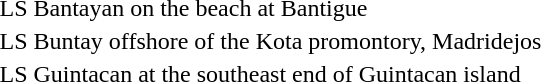<table style="padding-left:1.5em;">
<tr>
<td></td>
<td>LS Bantayan on the beach at Bantigue</td>
</tr>
<tr>
<td></td>
<td>LS Buntay offshore of the Kota promontory, Madridejos</td>
</tr>
<tr>
<td></td>
<td>LS Guintacan at the southeast end of Guintacan island</td>
</tr>
</table>
